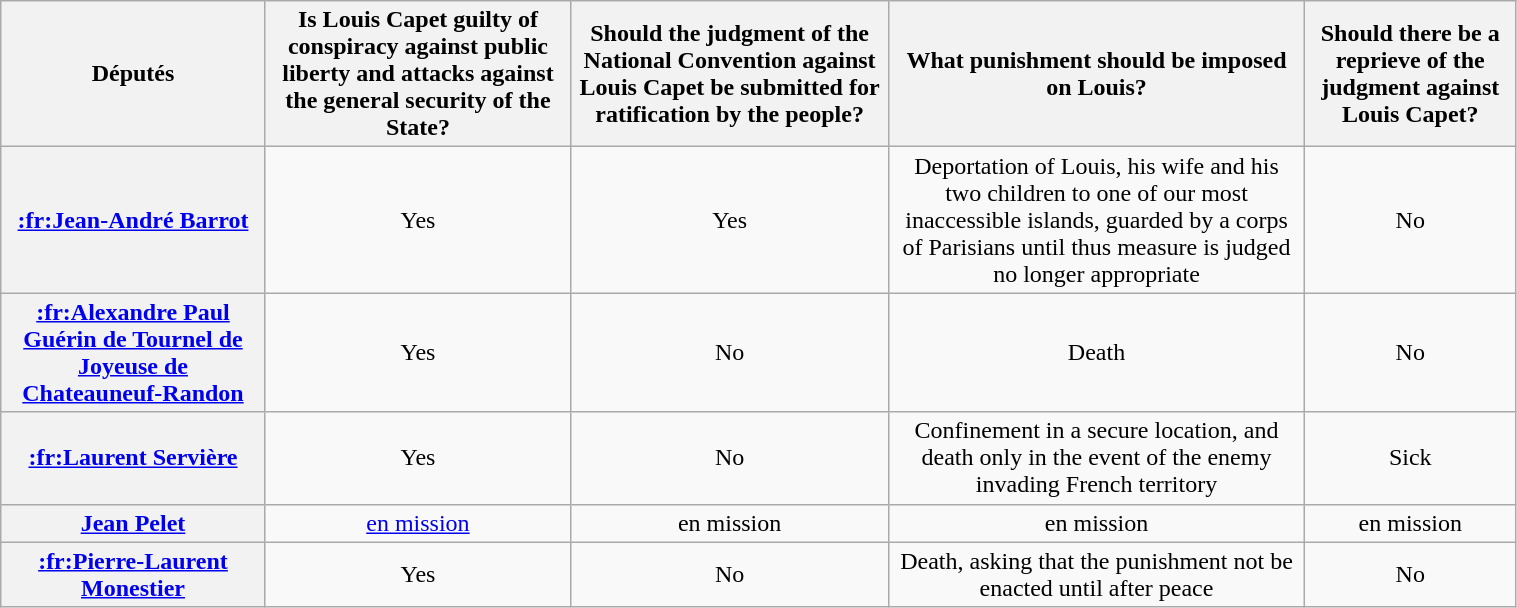<table class="wikitable sortable" style="text-align:center; width:80%;">
<tr>
<th scope=col>Députés</th>
<th scope=col>Is Louis Capet guilty of conspiracy against public liberty and attacks against the general security of the State?</th>
<th scope=col>Should the judgment of the National Convention against Louis Capet be submitted for ratification by the people?</th>
<th scope=col>What punishment should be imposed on Louis?</th>
<th scope=col>Should there be a reprieve of the judgment against Louis Capet?</th>
</tr>
<tr>
<th scope=row><a href='#'>:fr:Jean-André Barrot</a></th>
<td>Yes</td>
<td>Yes</td>
<td>Deportation of Louis, his wife and his two children to one of our most inaccessible islands, guarded by a corps of Parisians until thus measure is judged no longer appropriate</td>
<td>No</td>
</tr>
<tr>
<th scope=row><a href='#'>:fr:Alexandre Paul Guérin de Tournel de Joyeuse de Chateauneuf-Randon</a></th>
<td>Yes</td>
<td>No</td>
<td>Death</td>
<td>No</td>
</tr>
<tr>
<th scope=row><a href='#'>:fr:Laurent Servière</a></th>
<td>Yes</td>
<td>No</td>
<td>Confinement in a secure location, and death only in the event of the enemy invading French territory</td>
<td>Sick</td>
</tr>
<tr>
<th scope=row><a href='#'>Jean Pelet</a></th>
<td><a href='#'>en mission</a></td>
<td>en mission</td>
<td>en mission</td>
<td>en mission</td>
</tr>
<tr>
<th scope=row><a href='#'>:fr:Pierre-Laurent Monestier</a></th>
<td>Yes</td>
<td>No</td>
<td>Death, asking that the punishment not be enacted until after peace</td>
<td>No</td>
</tr>
</table>
